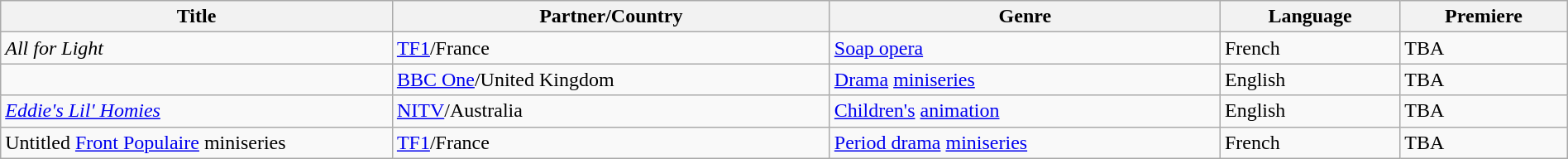<table class="wikitable sortable" style="width:100%;">
<tr>
<th scope="col" style="width:25%;">Title</th>
<th>Partner/Country</th>
<th>Genre</th>
<th>Language</th>
<th data-sort-type="date">Premiere</th>
</tr>
<tr>
<td><em>All for Light</em></td>
<td><a href='#'>TF1</a>/France</td>
<td><a href='#'>Soap opera</a></td>
<td>French</td>
<td>TBA</td>
</tr>
<tr>
<td><em></em></td>
<td><a href='#'>BBC One</a>/United Kingdom</td>
<td><a href='#'>Drama</a> <a href='#'>miniseries</a></td>
<td>English</td>
<td>TBA</td>
</tr>
<tr>
<td><em><a href='#'>Eddie's Lil' Homies</a></em></td>
<td><a href='#'>NITV</a>/Australia</td>
<td><a href='#'>Children's</a> <a href='#'>animation</a></td>
<td>English</td>
<td>TBA</td>
</tr>
<tr>
<td>Untitled <a href='#'>Front Populaire</a> miniseries</td>
<td><a href='#'>TF1</a>/France</td>
<td><a href='#'>Period drama</a> <a href='#'>miniseries</a></td>
<td>French</td>
<td>TBA</td>
</tr>
</table>
